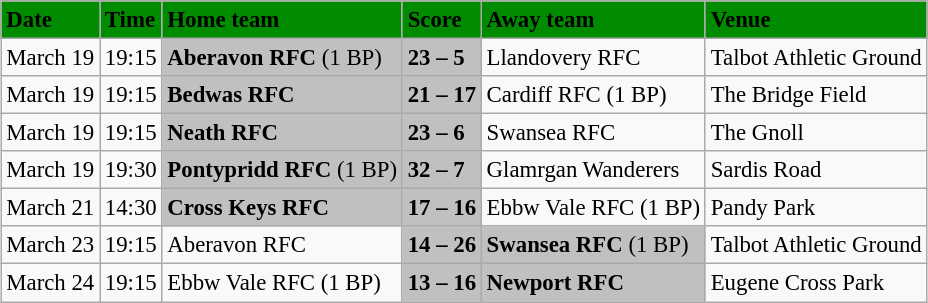<table class="wikitable" style="margin:0.5em auto; font-size:95%">
<tr bgcolor="#008B00">
<td><strong>Date</strong></td>
<td><strong>Time</strong></td>
<td><strong>Home team</strong></td>
<td><strong>Score</strong></td>
<td><strong>Away team</strong></td>
<td><strong>Venue</strong></td>
</tr>
<tr>
<td>March 19</td>
<td>19:15</td>
<td bgcolor="silver"><strong>Aberavon RFC</strong> (1 BP)</td>
<td bgcolor="silver"><strong>23 – 5</strong></td>
<td>Llandovery RFC</td>
<td>Talbot Athletic Ground</td>
</tr>
<tr>
<td>March 19</td>
<td>19:15</td>
<td bgcolor="silver"><strong>Bedwas RFC</strong></td>
<td bgcolor="silver"><strong>21 – 17</strong></td>
<td>Cardiff RFC (1 BP)</td>
<td>The Bridge Field</td>
</tr>
<tr>
<td>March 19</td>
<td>19:15</td>
<td bgcolor="silver"><strong>Neath RFC</strong></td>
<td bgcolor="silver"><strong>23 – 6</strong></td>
<td>Swansea RFC</td>
<td>The Gnoll</td>
</tr>
<tr>
<td>March 19</td>
<td>19:30</td>
<td bgcolor="silver"><strong>Pontypridd RFC</strong> (1 BP)</td>
<td bgcolor="silver"><strong>32 – 7</strong></td>
<td>Glamrgan Wanderers</td>
<td>Sardis Road</td>
</tr>
<tr>
<td>March 21</td>
<td>14:30</td>
<td bgcolor="silver"><strong>Cross Keys RFC</strong></td>
<td bgcolor="silver"><strong>17 – 16</strong></td>
<td>Ebbw Vale RFC (1 BP)</td>
<td>Pandy Park</td>
</tr>
<tr>
<td>March 23</td>
<td>19:15</td>
<td>Aberavon RFC</td>
<td bgcolor="silver"><strong>14 – 26</strong></td>
<td bgcolor="silver"><strong>Swansea RFC</strong> (1 BP)</td>
<td>Talbot Athletic Ground</td>
</tr>
<tr>
<td>March 24</td>
<td>19:15</td>
<td>Ebbw Vale RFC (1 BP)</td>
<td bgcolor="silver"><strong>13 – 16</strong></td>
<td bgcolor="silver"><strong>Newport RFC</strong></td>
<td>Eugene Cross Park</td>
</tr>
</table>
